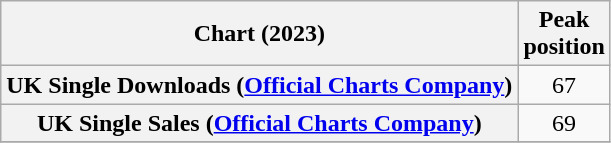<table class="wikitable sortable plainrowheaders" style="text-align:center">
<tr>
<th scope="col">Chart (2023)</th>
<th scope="col">Peak<br>position</th>
</tr>
<tr>
<th scope="row">UK Single Downloads (<a href='#'>Official Charts Company</a>)</th>
<td>67</td>
</tr>
<tr>
<th scope="row">UK Single Sales (<a href='#'>Official Charts Company</a>)</th>
<td>69</td>
</tr>
<tr>
</tr>
</table>
